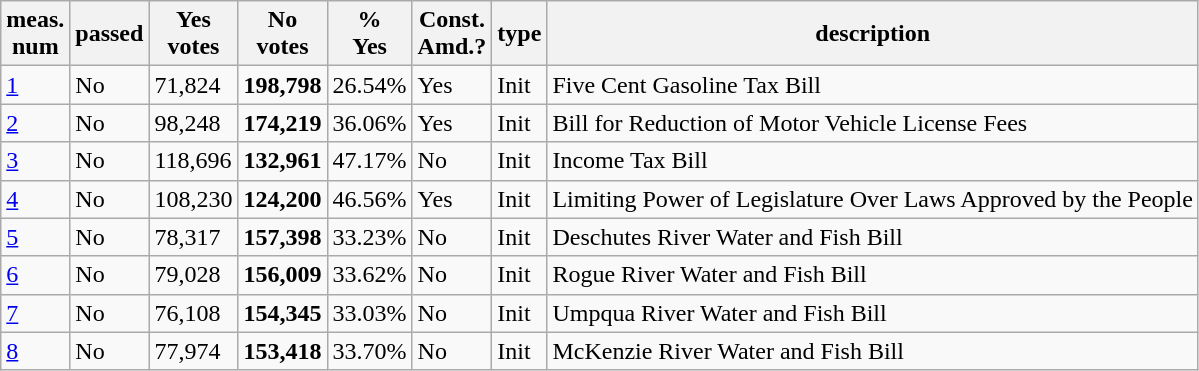<table class="wikitable sortable">
<tr>
<th>meas.<br>num</th>
<th>passed</th>
<th>Yes<br>votes</th>
<th>No<br>votes</th>
<th>%<br>Yes</th>
<th>Const.<br>Amd.?</th>
<th>type</th>
<th>description</th>
</tr>
<tr>
<td><a href='#'>1</a></td>
<td>No</td>
<td>71,824</td>
<td><strong>198,798</strong></td>
<td>26.54%</td>
<td>Yes</td>
<td>Init</td>
<td>Five Cent Gasoline Tax Bill</td>
</tr>
<tr>
<td><a href='#'>2</a></td>
<td>No</td>
<td>98,248</td>
<td><strong>174,219</strong></td>
<td>36.06%</td>
<td>Yes</td>
<td>Init</td>
<td>Bill for Reduction of Motor Vehicle License Fees</td>
</tr>
<tr>
<td><a href='#'>3</a></td>
<td>No</td>
<td>118,696</td>
<td><strong>132,961</strong></td>
<td>47.17%</td>
<td>No</td>
<td>Init</td>
<td>Income Tax Bill</td>
</tr>
<tr>
<td><a href='#'>4</a></td>
<td>No</td>
<td>108,230</td>
<td><strong>124,200</strong></td>
<td>46.56%</td>
<td>Yes</td>
<td>Init</td>
<td>Limiting Power of Legislature Over Laws Approved by the People</td>
</tr>
<tr>
<td><a href='#'>5</a></td>
<td>No</td>
<td>78,317</td>
<td><strong>157,398</strong></td>
<td>33.23%</td>
<td>No</td>
<td>Init</td>
<td>Deschutes River Water and Fish Bill</td>
</tr>
<tr>
<td><a href='#'>6</a></td>
<td>No</td>
<td>79,028</td>
<td><strong>156,009</strong></td>
<td>33.62%</td>
<td>No</td>
<td>Init</td>
<td>Rogue River Water and Fish Bill</td>
</tr>
<tr>
<td><a href='#'>7</a></td>
<td>No</td>
<td>76,108</td>
<td><strong>154,345</strong></td>
<td>33.03%</td>
<td>No</td>
<td>Init</td>
<td>Umpqua River Water and Fish Bill</td>
</tr>
<tr>
<td><a href='#'>8</a></td>
<td>No</td>
<td>77,974</td>
<td><strong>153,418</strong></td>
<td>33.70%</td>
<td>No</td>
<td>Init</td>
<td>McKenzie River Water and Fish Bill</td>
</tr>
</table>
